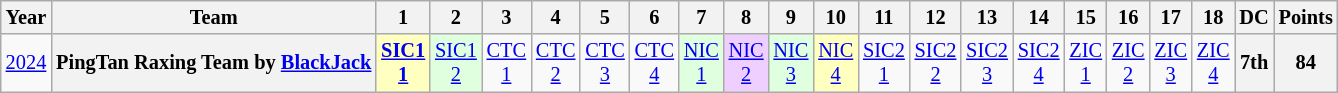<table class="wikitable" style="text-align:center; font-size:85%">
<tr>
<th>Year</th>
<th>Team</th>
<th>1</th>
<th>2</th>
<th>3</th>
<th>4</th>
<th>5</th>
<th>6</th>
<th>7</th>
<th>8</th>
<th>9</th>
<th>10</th>
<th>11</th>
<th>12</th>
<th>13</th>
<th>14</th>
<th>15</th>
<th>16</th>
<th>17</th>
<th>18</th>
<th>DC</th>
<th>Points</th>
</tr>
<tr>
<td><a href='#'>2024</a></td>
<th nowrap>PingTan Raxing Team by <a href='#'>BlackJack</a></th>
<td style="background:#FFFFBF"><strong><a href='#'>SIC1<br>1</a></strong><br></td>
<td style="background:#DFFFDF"><a href='#'>SIC1<br>2</a><br></td>
<td><a href='#'>CTC<br>1</a></td>
<td><a href='#'>CTC<br>2</a></td>
<td><a href='#'>CTC<br>3</a></td>
<td><a href='#'>CTC<br>4</a></td>
<td style="background:#DFFFDF"><a href='#'>NIC<br>1</a><br></td>
<td style="background:#EFCFFF"><a href='#'>NIC<br>2</a><br></td>
<td style="background:#DFFFDF"><a href='#'>NIC<br>3</a><br></td>
<td style="background:#FFFFBF"><a href='#'>NIC<br>4</a><br></td>
<td><a href='#'>SIC2<br>1</a></td>
<td><a href='#'>SIC2<br>2</a></td>
<td><a href='#'>SIC2<br>3</a></td>
<td><a href='#'>SIC2<br>4</a></td>
<td><a href='#'>ZIC<br>1</a></td>
<td><a href='#'>ZIC<br>2</a></td>
<td><a href='#'>ZIC<br>3</a></td>
<td><a href='#'>ZIC<br>4</a></td>
<th>7th</th>
<th>84</th>
</tr>
</table>
